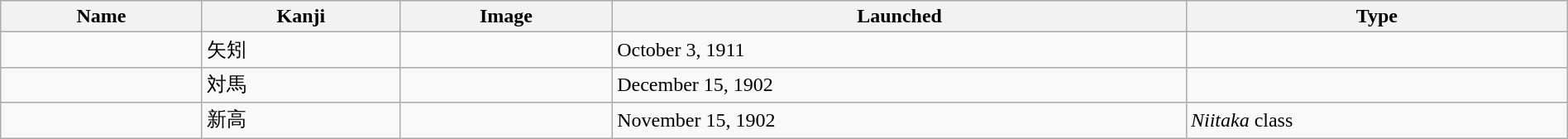<table class="wikitable" width="100%">
<tr>
<th>Name</th>
<th>Kanji</th>
<th>Image</th>
<th>Launched</th>
<th>Type</th>
</tr>
<tr>
<td></td>
<td>矢矧</td>
<td align=center></td>
<td>October 3, 1911</td>
<td></td>
</tr>
<tr>
<td></td>
<td>対馬</td>
<td align=center></td>
<td>December 15, 1902</td>
<td></td>
</tr>
<tr>
<td></td>
<td>新高</td>
<td align=center></td>
<td>November 15, 1902</td>
<td><em>Niitaka</em> class</td>
</tr>
</table>
